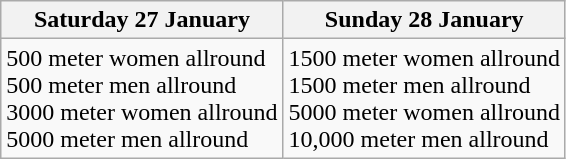<table class="wikitable">
<tr>
<th>Saturday 27 January</th>
<th>Sunday 28 January</th>
</tr>
<tr>
<td Valign=top>500 meter women allround <br> 500 meter men allround <br> 3000 meter women allround <br> 5000 meter men allround</td>
<td Valign=top>1500 meter women allround <br> 1500 meter men allround <br> 5000 meter women allround <br> 10,000 meter men allround</td>
</tr>
</table>
